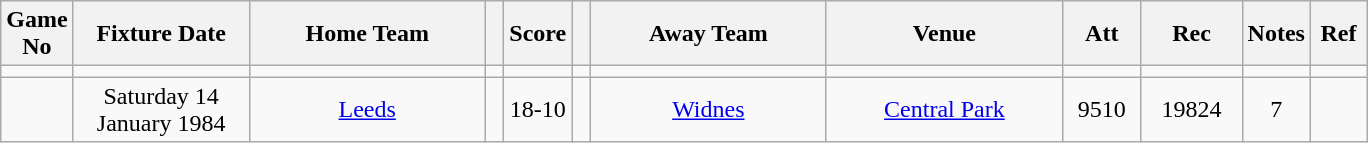<table class="wikitable" style="text-align:center;">
<tr>
<th width=10 abbr="No">Game No</th>
<th width=110 abbr="Date">Fixture Date</th>
<th width=150 abbr="Home Team">Home Team</th>
<th width=5 abbr="space"></th>
<th width=20 abbr="Score">Score</th>
<th width=5 abbr="space"></th>
<th width=150 abbr="Away Team">Away Team</th>
<th width=150 abbr="Venue">Venue</th>
<th width=45 abbr="Att">Att</th>
<th width=60 abbr="Rec">Rec</th>
<th width=20 abbr="Notes">Notes</th>
<th width=30 abbr="Ref">Ref</th>
</tr>
<tr>
<td></td>
<td></td>
<td></td>
<td></td>
<td></td>
<td></td>
<td></td>
<td></td>
<td></td>
<td></td>
<td></td>
</tr>
<tr>
<td></td>
<td>Saturday 14 January 1984</td>
<td><a href='#'>Leeds</a></td>
<td></td>
<td>18-10</td>
<td></td>
<td><a href='#'>Widnes</a></td>
<td><a href='#'>Central Park</a></td>
<td>9510</td>
<td>19824</td>
<td>7</td>
<td></td>
</tr>
</table>
